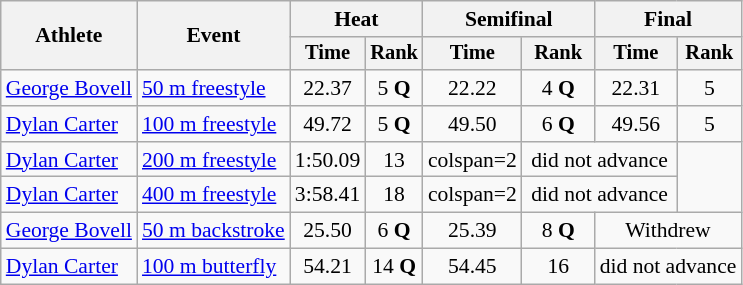<table class=wikitable style="font-size:90%">
<tr>
<th rowspan=2>Athlete</th>
<th rowspan=2>Event</th>
<th colspan="2">Heat</th>
<th colspan="2">Semifinal</th>
<th colspan="2">Final</th>
</tr>
<tr style="font-size:95%">
<th>Time</th>
<th>Rank</th>
<th>Time</th>
<th>Rank</th>
<th>Time</th>
<th>Rank</th>
</tr>
<tr align=center>
<td align=left><a href='#'>George Bovell</a></td>
<td align=left><a href='#'>50 m freestyle</a></td>
<td>22.37</td>
<td>5 <strong>Q</strong></td>
<td>22.22</td>
<td>4 <strong>Q</strong></td>
<td>22.31</td>
<td>5</td>
</tr>
<tr align=center>
<td align=left><a href='#'>Dylan Carter</a></td>
<td align=left><a href='#'>100 m freestyle</a></td>
<td>49.72</td>
<td>5 <strong>Q</strong></td>
<td>49.50</td>
<td>6 <strong>Q</strong></td>
<td>49.56</td>
<td>5</td>
</tr>
<tr align=center>
<td align=left><a href='#'>Dylan Carter</a></td>
<td align=left><a href='#'>200 m freestyle</a></td>
<td>1:50.09</td>
<td>13</td>
<td>colspan=2 </td>
<td colspan=2>did not advance</td>
</tr>
<tr align=center>
<td align=left><a href='#'>Dylan Carter</a></td>
<td align=left><a href='#'>400 m freestyle</a></td>
<td>3:58.41</td>
<td>18</td>
<td>colspan=2 </td>
<td colspan=2>did not advance</td>
</tr>
<tr align=center>
<td align=left><a href='#'>George Bovell</a></td>
<td align=left><a href='#'>50 m backstroke</a></td>
<td>25.50</td>
<td>6 <strong>Q</strong></td>
<td>25.39</td>
<td>8 <strong>Q</strong></td>
<td colspan=2>Withdrew</td>
</tr>
<tr align=center>
<td align=left><a href='#'>Dylan Carter</a></td>
<td align=left><a href='#'>100 m butterfly</a></td>
<td>54.21</td>
<td>14 <strong>Q</strong></td>
<td>54.45</td>
<td>16</td>
<td colspan=2>did not advance</td>
</tr>
</table>
